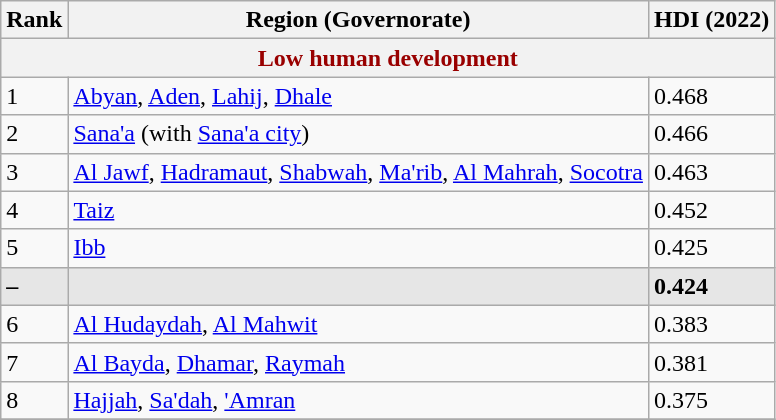<table class="wikitable sortable">
<tr>
<th class="sort">Rank</th>
<th class="sort">Region (Governorate)</th>
<th class="sort">HDI (2022)</th>
</tr>
<tr>
<th colspan="3" style="color:#900;">Low human development</th>
</tr>
<tr>
<td>1</td>
<td style="text-align:left"><a href='#'>Abyan</a>, <a href='#'>Aden</a>, <a href='#'>Lahij</a>, <a href='#'>Dhale</a></td>
<td>0.468</td>
</tr>
<tr>
<td>2</td>
<td style="text-align:left"><a href='#'>Sana'a</a> (with <a href='#'>Sana'a city</a>)</td>
<td>0.466</td>
</tr>
<tr>
<td>3</td>
<td style="text-align:left"><a href='#'>Al Jawf</a>, <a href='#'>Hadramaut</a>, <a href='#'>Shabwah</a>, <a href='#'>Ma'rib</a>, <a href='#'>Al Mahrah</a>, <a href='#'>Socotra</a></td>
<td>0.463</td>
</tr>
<tr>
<td>4</td>
<td><a href='#'>Taiz</a></td>
<td>0.452</td>
</tr>
<tr>
<td>5</td>
<td style="text-align:left"><a href='#'>Ibb</a></td>
<td>0.425</td>
</tr>
<tr style="background:#e6e6e6">
<td><strong>–</strong></td>
<td style="text-align:left"><strong></strong></td>
<td><strong>0.424</strong></td>
</tr>
<tr>
<td>6</td>
<td style="text-align:left"><a href='#'>Al Hudaydah</a>, <a href='#'>Al Mahwit</a></td>
<td>0.383</td>
</tr>
<tr>
<td>7</td>
<td style="text-align:left"><a href='#'>Al Bayda</a>, <a href='#'>Dhamar</a>, <a href='#'>Raymah</a></td>
<td>0.381</td>
</tr>
<tr>
<td>8</td>
<td style="text-align:left"><a href='#'>Hajjah</a>, <a href='#'>Sa'dah</a>, <a href='#'>'Amran</a></td>
<td>0.375</td>
</tr>
<tr>
</tr>
</table>
